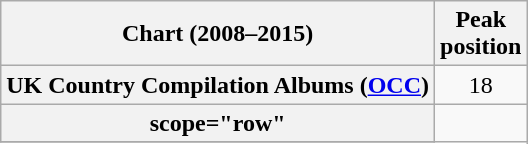<table class="wikitable sortable plainrowheaders">
<tr>
<th>Chart (2008–2015)</th>
<th>Peak<br>position</th>
</tr>
<tr>
<th scope="row">UK Country Compilation Albums (<a href='#'>OCC</a>)</th>
<td style="text-align:center;">18</td>
</tr>
<tr>
<th>scope="row" </th>
</tr>
<tr>
</tr>
</table>
